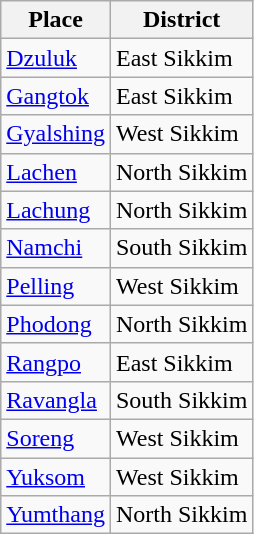<table class="wikitable sortable">
<tr>
<th>Place</th>
<th>District</th>
</tr>
<tr>
<td><a href='#'>Dzuluk</a></td>
<td>East Sikkim</td>
</tr>
<tr>
<td><a href='#'>Gangtok</a></td>
<td>East Sikkim</td>
</tr>
<tr>
<td><a href='#'>Gyalshing</a></td>
<td>West Sikkim</td>
</tr>
<tr>
<td><a href='#'>Lachen</a></td>
<td>North Sikkim</td>
</tr>
<tr>
<td><a href='#'>Lachung</a></td>
<td>North Sikkim</td>
</tr>
<tr>
<td><a href='#'>Namchi</a></td>
<td>South Sikkim</td>
</tr>
<tr>
<td><a href='#'>Pelling</a></td>
<td>West Sikkim</td>
</tr>
<tr>
<td><a href='#'>Phodong</a></td>
<td>North Sikkim</td>
</tr>
<tr>
<td><a href='#'>Rangpo</a></td>
<td>East Sikkim</td>
</tr>
<tr>
<td><a href='#'>Ravangla</a></td>
<td>South Sikkim</td>
</tr>
<tr>
<td><a href='#'>Soreng</a></td>
<td>West Sikkim</td>
</tr>
<tr>
<td><a href='#'>Yuksom</a></td>
<td>West Sikkim</td>
</tr>
<tr>
<td><a href='#'>Yumthang</a></td>
<td>North Sikkim</td>
</tr>
</table>
